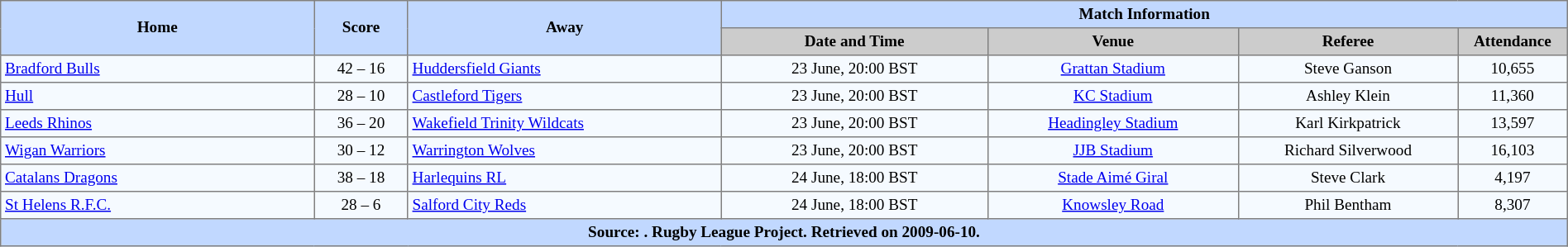<table border="1" cellpadding="3" cellspacing="0" style="border-collapse:collapse; font-size:80%; text-align:center; width:100%;">
<tr style="background:#c1d8ff;">
<th rowspan="2" style="width:20%;">Home</th>
<th rowspan="2" style="width:6%;">Score</th>
<th rowspan="2" style="width:20%;">Away</th>
<th colspan=6>Match Information</th>
</tr>
<tr style="background:#ccc;">
<th width=17%>Date and Time</th>
<th width=16%>Venue</th>
<th width=14%>Referee</th>
<th width=7%>Attendance</th>
</tr>
<tr style="background:#f5faff;">
<td align=left> <a href='#'>Bradford Bulls</a></td>
<td>42 – 16</td>
<td align=left> <a href='#'>Huddersfield Giants</a></td>
<td>23 June, 20:00 BST</td>
<td><a href='#'>Grattan Stadium</a></td>
<td>Steve Ganson</td>
<td>10,655</td>
</tr>
<tr style="background:#f5faff;">
<td align=left> <a href='#'>Hull</a></td>
<td>28 – 10</td>
<td align=left> <a href='#'>Castleford Tigers</a></td>
<td>23 June, 20:00 BST</td>
<td><a href='#'>KC Stadium</a></td>
<td>Ashley Klein</td>
<td>11,360</td>
</tr>
<tr style="background:#f5faff;">
<td align=left> <a href='#'>Leeds Rhinos</a></td>
<td>36 – 20</td>
<td align=left> <a href='#'>Wakefield Trinity Wildcats</a></td>
<td>23 June, 20:00 BST</td>
<td><a href='#'>Headingley Stadium</a></td>
<td>Karl Kirkpatrick</td>
<td>13,597</td>
</tr>
<tr style="background:#f5faff;">
<td align=left> <a href='#'>Wigan Warriors</a></td>
<td>30 – 12</td>
<td align=left> <a href='#'>Warrington Wolves</a></td>
<td>23 June, 20:00 BST</td>
<td><a href='#'>JJB Stadium</a></td>
<td>Richard Silverwood</td>
<td>16,103</td>
</tr>
<tr style="background:#f5faff;">
<td align=left> <a href='#'>Catalans Dragons</a></td>
<td>38 – 18</td>
<td align=left> <a href='#'>Harlequins RL</a></td>
<td>24 June, 18:00 BST</td>
<td><a href='#'>Stade Aimé Giral</a></td>
<td>Steve Clark</td>
<td>4,197</td>
</tr>
<tr style="background:#f5faff;">
<td align=left> <a href='#'>St Helens R.F.C.</a></td>
<td>28 – 6</td>
<td align=left> <a href='#'>Salford City Reds</a></td>
<td>24 June, 18:00 BST</td>
<td><a href='#'>Knowsley Road</a></td>
<td>Phil Bentham</td>
<td>8,307</td>
</tr>
<tr style="background:#c1d8ff;">
<th colspan=10>Source: . Rugby League Project. Retrieved on 2009-06-10.</th>
</tr>
</table>
